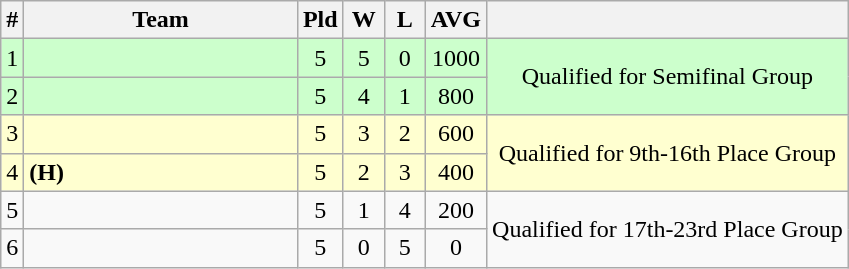<table class="wikitable" style="text-align:center;">
<tr>
<th>#</th>
<th width=175>Team</th>
<th width=20 abbr="Played">Pld</th>
<th width=20 abbr="Won">W</th>
<th width=20 abbr="Lost">L</th>
<th width=30 abbr="Average">AVG</th>
<th></th>
</tr>
<tr style="background:#ccffcc">
<td>1</td>
<td align="left"></td>
<td>5</td>
<td>5</td>
<td>0</td>
<td>1000</td>
<td rowspan="2">Qualified for Semifinal Group</td>
</tr>
<tr style="background:#ccffcc">
<td>2</td>
<td align="left"></td>
<td>5</td>
<td>4</td>
<td>1</td>
<td>800</td>
</tr>
<tr style="background:#ffffd0">
<td>3</td>
<td align=left></td>
<td>5</td>
<td>3</td>
<td>2</td>
<td>600</td>
<td rowspan="2">Qualified for 9th-16th Place Group</td>
</tr>
<tr style="background:#ffffd0">
<td>4</td>
<td align="left"> <strong>(H)</strong></td>
<td>5</td>
<td>2</td>
<td>3</td>
<td>400</td>
</tr>
<tr>
<td>5</td>
<td align="left"></td>
<td>5</td>
<td>1</td>
<td>4</td>
<td>200</td>
<td rowspan="2">Qualified for 17th-23rd Place Group</td>
</tr>
<tr>
<td>6</td>
<td align="left"></td>
<td>5</td>
<td>0</td>
<td>5</td>
<td>0</td>
</tr>
</table>
